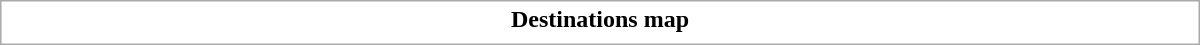<table class="collapsible collapsed" style="border:1px #aaa solid; width:50em; margin:0.2em auto">
<tr>
<th>Destinations map</th>
</tr>
<tr>
<td></td>
</tr>
</table>
